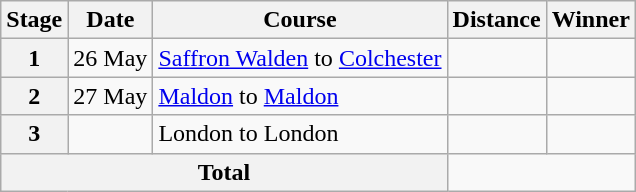<table class="wikitable sortable">
<tr>
<th scope="col">Stage</th>
<th scope="col">Date</th>
<th scope="col">Course</th>
<th scope="col">Distance</th>
<th scope="col">Winner</th>
</tr>
<tr>
<th scope="row">1</th>
<td style="text-align:right">26 May</td>
<td><a href='#'>Saffron Walden</a> to <a href='#'>Colchester</a></td>
<td style="text-align:center;"></td>
<td></td>
</tr>
<tr>
<th scope="row">2</th>
<td style="text-align:right">27 May</td>
<td><a href='#'>Maldon</a> to <a href='#'>Maldon</a></td>
<td style="text-align:center;"></td>
<td></td>
</tr>
<tr>
<th scope="row">3</th>
<td style="text-align:right"></td>
<td>London to London</td>
<td style="text-align:center;"></td>
<td></td>
</tr>
<tr>
<th colspan="3">Total</th>
<td colspan="4" style="text-align:center"></td>
</tr>
</table>
